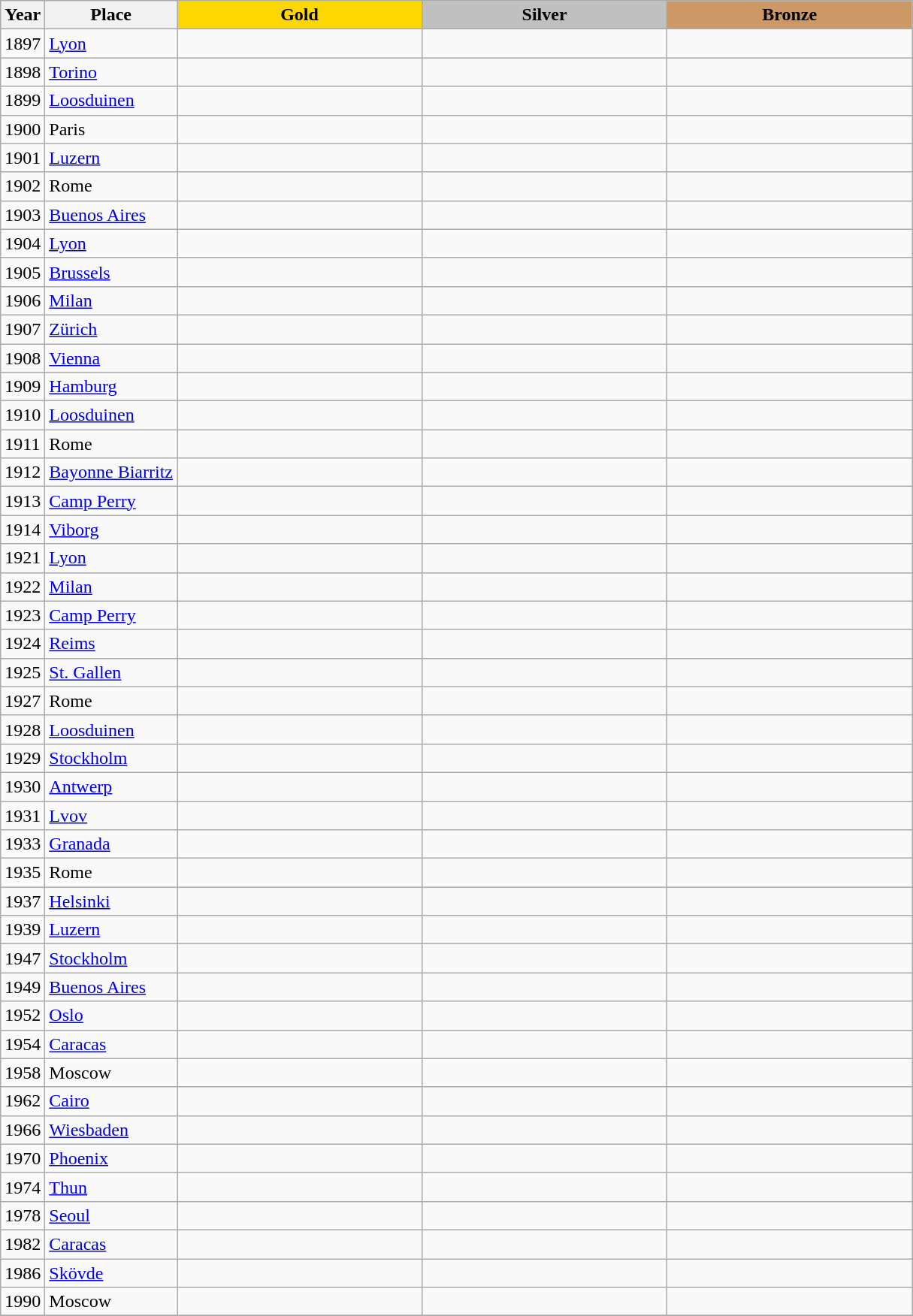<table class="wikitable">
<tr>
<th>Year</th>
<th>Place</th>
<th style="background:gold"    width="210">Gold</th>
<th style="background:silver"  width="210">Silver</th>
<th style="background:#cc9966" width="210">Bronze</th>
</tr>
<tr>
<td>1897</td>
<td> <a href='#'>Lyon</a></td>
<td></td>
<td></td>
<td></td>
</tr>
<tr>
<td>1898</td>
<td> <a href='#'>Torino</a></td>
<td></td>
<td></td>
<td></td>
</tr>
<tr>
<td>1899</td>
<td> <a href='#'>Loosduinen</a></td>
<td></td>
<td></td>
<td></td>
</tr>
<tr>
<td>1900</td>
<td> Paris</td>
<td></td>
<td><br></td>
<td></td>
</tr>
<tr>
<td>1901</td>
<td> <a href='#'>Luzern</a></td>
<td></td>
<td></td>
<td></td>
</tr>
<tr>
<td>1902</td>
<td> Rome</td>
<td></td>
<td></td>
<td></td>
</tr>
<tr>
<td>1903</td>
<td> <a href='#'>Buenos Aires</a></td>
<td></td>
<td></td>
<td></td>
</tr>
<tr>
<td>1904</td>
<td> <a href='#'>Lyon</a></td>
<td></td>
<td></td>
<td></td>
</tr>
<tr>
<td>1905</td>
<td> <a href='#'>Brussels</a></td>
<td></td>
<td></td>
<td></td>
</tr>
<tr>
<td>1906</td>
<td> <a href='#'>Milan</a></td>
<td></td>
<td></td>
<td></td>
</tr>
<tr>
<td>1907</td>
<td> <a href='#'>Zürich</a></td>
<td></td>
<td></td>
<td></td>
</tr>
<tr>
<td>1908</td>
<td> <a href='#'>Vienna</a></td>
<td></td>
<td></td>
<td></td>
</tr>
<tr>
<td>1909</td>
<td> <a href='#'>Hamburg</a></td>
<td></td>
<td></td>
<td></td>
</tr>
<tr>
<td>1910</td>
<td> <a href='#'>Loosduinen</a></td>
<td></td>
<td></td>
<td></td>
</tr>
<tr>
<td>1911</td>
<td> Rome</td>
<td></td>
<td></td>
<td></td>
</tr>
<tr>
<td>1912</td>
<td> <a href='#'>Bayonne Biarritz</a></td>
<td></td>
<td></td>
<td></td>
</tr>
<tr>
<td>1913</td>
<td> <a href='#'>Camp Perry</a></td>
<td></td>
<td></td>
<td></td>
</tr>
<tr>
<td>1914</td>
<td> <a href='#'>Viborg</a></td>
<td></td>
<td></td>
<td></td>
</tr>
<tr>
<td>1921</td>
<td> <a href='#'>Lyon</a></td>
<td></td>
<td></td>
<td></td>
</tr>
<tr>
<td>1922</td>
<td> <a href='#'>Milan</a></td>
<td></td>
<td></td>
<td></td>
</tr>
<tr>
<td>1923</td>
<td> <a href='#'>Camp Perry</a></td>
<td></td>
<td></td>
<td></td>
</tr>
<tr>
<td>1924</td>
<td> <a href='#'>Reims</a></td>
<td></td>
<td></td>
<td></td>
</tr>
<tr>
<td>1925</td>
<td> <a href='#'>St. Gallen</a></td>
<td></td>
<td></td>
<td></td>
</tr>
<tr>
<td>1927</td>
<td> Rome</td>
<td></td>
<td></td>
<td></td>
</tr>
<tr>
<td>1928</td>
<td> <a href='#'>Loosduinen</a></td>
<td></td>
<td></td>
<td></td>
</tr>
<tr>
<td>1929</td>
<td> <a href='#'>Stockholm</a></td>
<td></td>
<td></td>
<td></td>
</tr>
<tr>
<td>1930</td>
<td> <a href='#'>Antwerp</a></td>
<td></td>
<td></td>
<td></td>
</tr>
<tr>
<td>1931</td>
<td> <a href='#'>Lvov</a></td>
<td></td>
<td></td>
<td></td>
</tr>
<tr>
<td>1933</td>
<td> <a href='#'>Granada</a></td>
<td></td>
<td></td>
<td></td>
</tr>
<tr>
<td>1935</td>
<td> Rome</td>
<td></td>
<td></td>
<td></td>
</tr>
<tr>
<td>1937</td>
<td> <a href='#'>Helsinki</a></td>
<td></td>
<td></td>
<td></td>
</tr>
<tr>
<td>1939</td>
<td> <a href='#'>Luzern</a></td>
<td></td>
<td></td>
<td></td>
</tr>
<tr>
<td>1947</td>
<td> <a href='#'>Stockholm</a></td>
<td></td>
<td></td>
<td></td>
</tr>
<tr>
<td>1949</td>
<td> <a href='#'>Buenos Aires</a></td>
<td></td>
<td></td>
<td></td>
</tr>
<tr>
<td>1952</td>
<td> <a href='#'>Oslo</a></td>
<td></td>
<td></td>
<td></td>
</tr>
<tr>
<td>1954</td>
<td> <a href='#'>Caracas</a></td>
<td></td>
<td></td>
<td></td>
</tr>
<tr>
<td>1958</td>
<td> Moscow</td>
<td></td>
<td></td>
<td></td>
</tr>
<tr>
<td>1962</td>
<td> <a href='#'>Cairo</a></td>
<td></td>
<td></td>
<td></td>
</tr>
<tr>
<td>1966</td>
<td> <a href='#'>Wiesbaden</a></td>
<td></td>
<td></td>
<td></td>
</tr>
<tr>
<td>1970</td>
<td> <a href='#'>Phoenix</a></td>
<td></td>
<td></td>
<td></td>
</tr>
<tr>
<td>1974</td>
<td> <a href='#'>Thun</a></td>
<td></td>
<td></td>
<td></td>
</tr>
<tr>
<td>1978</td>
<td> <a href='#'>Seoul</a></td>
<td></td>
<td></td>
<td></td>
</tr>
<tr>
<td>1982</td>
<td> <a href='#'>Caracas</a></td>
<td></td>
<td></td>
<td></td>
</tr>
<tr>
<td>1986</td>
<td> <a href='#'>Skövde</a></td>
<td></td>
<td></td>
<td></td>
</tr>
<tr>
<td>1990</td>
<td> Moscow</td>
<td></td>
<td></td>
<td></td>
</tr>
<tr>
</tr>
</table>
